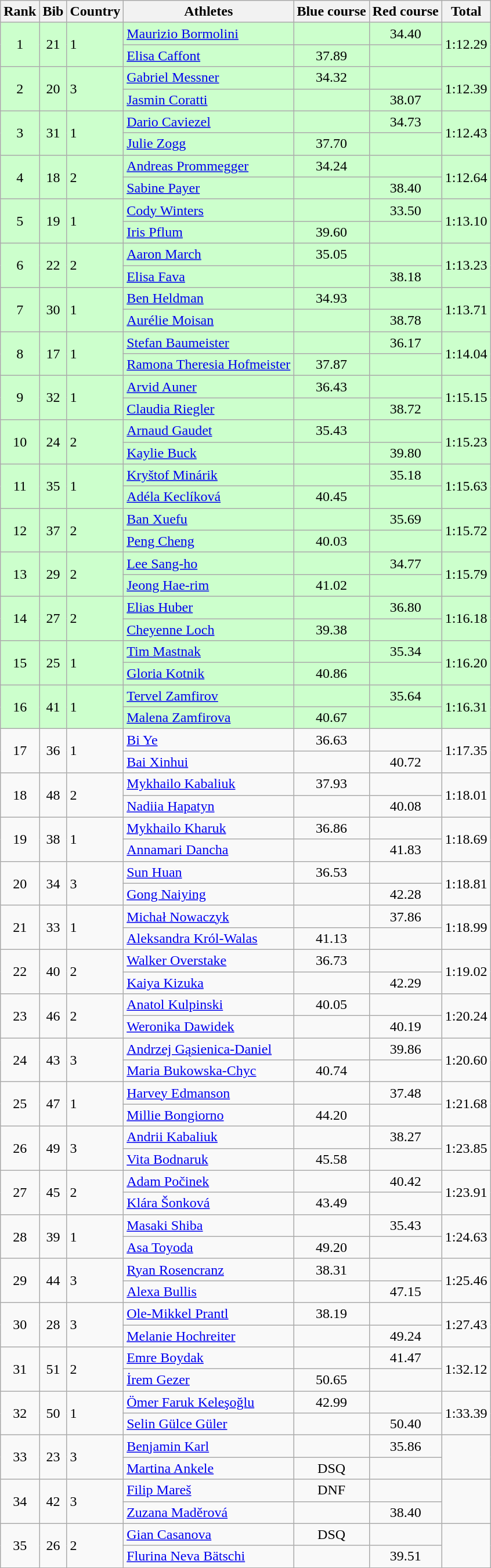<table class="wikitable" style="text-align:center; ">
<tr>
<th>Rank</th>
<th>Bib</th>
<th>Country</th>
<th>Athletes</th>
<th>Blue course</th>
<th>Red course</th>
<th>Total</th>
</tr>
<tr bgcolor=ccffcc>
<td rowspan=2>1</td>
<td rowspan=2>21</td>
<td rowspan=2 align=left> 1</td>
<td align=left><a href='#'>Maurizio Bormolini</a></td>
<td></td>
<td>34.40</td>
<td rowspan=2>1:12.29</td>
</tr>
<tr bgcolor=ccffcc>
<td align=left><a href='#'>Elisa Caffont</a></td>
<td>37.89</td>
<td></td>
</tr>
<tr bgcolor=ccffcc>
<td rowspan=2>2</td>
<td rowspan=2>20</td>
<td rowspan=2 align=left> 3</td>
<td align=left><a href='#'>Gabriel Messner</a></td>
<td>34.32</td>
<td></td>
<td rowspan=2>1:12.39</td>
</tr>
<tr bgcolor=ccffcc>
<td align=left><a href='#'>Jasmin Coratti</a></td>
<td></td>
<td>38.07</td>
</tr>
<tr bgcolor=ccffcc>
<td rowspan=2>3</td>
<td rowspan=2>31</td>
<td rowspan=2 align=left> 1</td>
<td align=left><a href='#'>Dario Caviezel</a></td>
<td></td>
<td>34.73</td>
<td rowspan=2>1:12.43</td>
</tr>
<tr bgcolor=ccffcc>
<td align=left><a href='#'>Julie Zogg</a></td>
<td>37.70</td>
<td></td>
</tr>
<tr bgcolor=ccffcc>
<td rowspan=2>4</td>
<td rowspan=2>18</td>
<td rowspan=2 align=left> 2</td>
<td align=left><a href='#'>Andreas Prommegger</a></td>
<td>34.24</td>
<td></td>
<td rowspan=2>1:12.64</td>
</tr>
<tr bgcolor=ccffcc>
<td align=left><a href='#'>Sabine Payer</a></td>
<td></td>
<td>38.40</td>
</tr>
<tr bgcolor=ccffcc>
<td rowspan=2>5</td>
<td rowspan=2>19</td>
<td rowspan=2 align=left> 1</td>
<td align=left><a href='#'>Cody Winters</a></td>
<td></td>
<td>33.50</td>
<td rowspan=2>1:13.10</td>
</tr>
<tr bgcolor=ccffcc>
<td align=left><a href='#'>Iris Pflum</a></td>
<td>39.60</td>
<td></td>
</tr>
<tr bgcolor=ccffcc>
<td rowspan=2>6</td>
<td rowspan=2>22</td>
<td rowspan=2 align=left> 2</td>
<td align=left><a href='#'>Aaron March</a></td>
<td>35.05</td>
<td></td>
<td rowspan=2>1:13.23</td>
</tr>
<tr bgcolor=ccffcc>
<td align=left><a href='#'>Elisa Fava</a></td>
<td></td>
<td>38.18</td>
</tr>
<tr bgcolor=ccffcc>
<td rowspan=2>7</td>
<td rowspan=2>30</td>
<td rowspan=2 align=left> 1</td>
<td align=left><a href='#'>Ben Heldman</a></td>
<td>34.93</td>
<td></td>
<td rowspan=2>1:13.71</td>
</tr>
<tr bgcolor=ccffcc>
<td align=left><a href='#'>Aurélie Moisan</a></td>
<td></td>
<td>38.78</td>
</tr>
<tr bgcolor=ccffcc>
<td rowspan=2>8</td>
<td rowspan=2>17</td>
<td rowspan=2 align=left> 1</td>
<td align=left><a href='#'>Stefan Baumeister</a></td>
<td></td>
<td>36.17</td>
<td rowspan=2>1:14.04</td>
</tr>
<tr bgcolor=ccffcc>
<td align=left><a href='#'>Ramona Theresia Hofmeister</a></td>
<td>37.87</td>
<td></td>
</tr>
<tr bgcolor=ccffcc>
<td rowspan=2>9</td>
<td rowspan=2>32</td>
<td rowspan=2 align=left> 1</td>
<td align=left><a href='#'>Arvid Auner</a></td>
<td>36.43</td>
<td></td>
<td rowspan=2>1:15.15</td>
</tr>
<tr bgcolor=ccffcc>
<td align=left><a href='#'>Claudia Riegler</a></td>
<td></td>
<td>38.72</td>
</tr>
<tr bgcolor=ccffcc>
<td rowspan=2>10</td>
<td rowspan=2>24</td>
<td rowspan=2 align=left> 2</td>
<td align=left><a href='#'>Arnaud Gaudet</a></td>
<td>35.43</td>
<td></td>
<td rowspan=2>1:15.23</td>
</tr>
<tr bgcolor=ccffcc>
<td align=left><a href='#'>Kaylie Buck</a></td>
<td></td>
<td>39.80</td>
</tr>
<tr bgcolor=ccffcc>
<td rowspan=2>11</td>
<td rowspan=2>35</td>
<td rowspan=2 align=left> 1</td>
<td align=left><a href='#'>Kryštof Minárik</a></td>
<td></td>
<td>35.18</td>
<td rowspan=2>1:15.63</td>
</tr>
<tr bgcolor=ccffcc>
<td align=left><a href='#'>Adéla Keclíková</a></td>
<td>40.45</td>
<td></td>
</tr>
<tr bgcolor=ccffcc>
<td rowspan=2>12</td>
<td rowspan=2>37</td>
<td rowspan=2 align=left> 2</td>
<td align=left><a href='#'>Ban Xuefu</a></td>
<td></td>
<td>35.69</td>
<td rowspan=2>1:15.72</td>
</tr>
<tr bgcolor=ccffcc>
<td align=left><a href='#'>Peng Cheng</a></td>
<td>40.03</td>
<td></td>
</tr>
<tr bgcolor=ccffcc>
<td rowspan=2>13</td>
<td rowspan=2>29</td>
<td rowspan=2 align=left> 2</td>
<td align=left><a href='#'>Lee Sang-ho</a></td>
<td></td>
<td>34.77</td>
<td rowspan=2>1:15.79</td>
</tr>
<tr bgcolor=ccffcc>
<td align=left><a href='#'>Jeong Hae-rim</a></td>
<td>41.02</td>
<td></td>
</tr>
<tr bgcolor=ccffcc>
<td rowspan=2>14</td>
<td rowspan=2>27</td>
<td rowspan=2 align=left> 2</td>
<td align=left><a href='#'>Elias Huber</a></td>
<td></td>
<td>36.80</td>
<td rowspan=2>1:16.18</td>
</tr>
<tr bgcolor=ccffcc>
<td align=left><a href='#'>Cheyenne Loch</a></td>
<td>39.38</td>
<td></td>
</tr>
<tr bgcolor=ccffcc>
<td rowspan=2>15</td>
<td rowspan=2>25</td>
<td rowspan=2 align=left> 1</td>
<td align=left><a href='#'>Tim Mastnak</a></td>
<td></td>
<td>35.34</td>
<td rowspan=2>1:16.20</td>
</tr>
<tr bgcolor=ccffcc>
<td align=left><a href='#'>Gloria Kotnik</a></td>
<td>40.86</td>
<td></td>
</tr>
<tr bgcolor=ccffcc>
<td rowspan=2>16</td>
<td rowspan=2>41</td>
<td rowspan=2 align=left> 1</td>
<td align=left><a href='#'>Tervel Zamfirov</a></td>
<td></td>
<td>35.64</td>
<td rowspan=2>1:16.31</td>
</tr>
<tr bgcolor=ccffcc>
<td align=left><a href='#'>Malena Zamfirova</a></td>
<td>40.67</td>
<td></td>
</tr>
<tr>
<td rowspan=2>17</td>
<td rowspan=2>36</td>
<td rowspan=2 align=left> 1</td>
<td align=left><a href='#'>Bi Ye</a></td>
<td>36.63</td>
<td></td>
<td rowspan=2>1:17.35</td>
</tr>
<tr>
<td align=left><a href='#'>Bai Xinhui</a></td>
<td></td>
<td>40.72</td>
</tr>
<tr>
<td rowspan=2>18</td>
<td rowspan=2>48</td>
<td rowspan=2 align=left> 2</td>
<td align=left><a href='#'>Mykhailo Kabaliuk</a></td>
<td>37.93</td>
<td></td>
<td rowspan=2>1:18.01</td>
</tr>
<tr>
<td align=left><a href='#'>Nadiia Hapatyn</a></td>
<td></td>
<td>40.08</td>
</tr>
<tr>
<td rowspan=2>19</td>
<td rowspan=2>38</td>
<td rowspan=2 align=left> 1</td>
<td align=left><a href='#'>Mykhailo Kharuk</a></td>
<td>36.86</td>
<td></td>
<td rowspan=2>1:18.69</td>
</tr>
<tr>
<td align=left><a href='#'>Annamari Dancha</a></td>
<td></td>
<td>41.83</td>
</tr>
<tr>
<td rowspan=2>20</td>
<td rowspan=2>34</td>
<td rowspan=2 align=left> 3</td>
<td align=left><a href='#'>Sun Huan</a></td>
<td>36.53</td>
<td></td>
<td rowspan=2>1:18.81</td>
</tr>
<tr>
<td align=left><a href='#'>Gong Naiying</a></td>
<td></td>
<td>42.28</td>
</tr>
<tr>
<td rowspan=2>21</td>
<td rowspan=2>33</td>
<td rowspan=2 align=left> 1</td>
<td align=left><a href='#'>Michał Nowaczyk</a></td>
<td></td>
<td>37.86</td>
<td rowspan=2>1:18.99</td>
</tr>
<tr>
<td align=left><a href='#'>Aleksandra Król-Walas</a></td>
<td>41.13</td>
<td></td>
</tr>
<tr>
<td rowspan=2>22</td>
<td rowspan=2>40</td>
<td rowspan=2 align=left> 2</td>
<td align=left><a href='#'>Walker Overstake</a></td>
<td>36.73</td>
<td></td>
<td rowspan=2>1:19.02</td>
</tr>
<tr>
<td align=left><a href='#'>Kaiya Kizuka</a></td>
<td></td>
<td>42.29</td>
</tr>
<tr>
<td rowspan=2>23</td>
<td rowspan=2>46</td>
<td rowspan=2 align=left> 2</td>
<td align=left><a href='#'>Anatol Kulpinski</a></td>
<td>40.05</td>
<td></td>
<td rowspan=2>1:20.24</td>
</tr>
<tr>
<td align=left><a href='#'>Weronika Dawidek</a></td>
<td></td>
<td>40.19</td>
</tr>
<tr>
<td rowspan=2>24</td>
<td rowspan=2>43</td>
<td rowspan=2 align=left> 3</td>
<td align=left><a href='#'>Andrzej Gąsienica-Daniel</a></td>
<td></td>
<td>39.86</td>
<td rowspan=2>1:20.60</td>
</tr>
<tr>
<td align=left><a href='#'>Maria Bukowska-Chyc</a></td>
<td>40.74</td>
<td></td>
</tr>
<tr>
<td rowspan=2>25</td>
<td rowspan=2>47</td>
<td rowspan=2 align=left> 1</td>
<td align=left><a href='#'>Harvey Edmanson</a></td>
<td></td>
<td>37.48</td>
<td rowspan=2>1:21.68</td>
</tr>
<tr>
<td align=left><a href='#'>Millie Bongiorno</a></td>
<td>44.20</td>
<td></td>
</tr>
<tr>
<td rowspan=2>26</td>
<td rowspan=2>49</td>
<td rowspan=2 align=left> 3</td>
<td align=left><a href='#'>Andrii Kabaliuk</a></td>
<td></td>
<td>38.27</td>
<td rowspan=2>1:23.85</td>
</tr>
<tr>
<td align=left><a href='#'>Vita Bodnaruk</a></td>
<td>45.58</td>
<td></td>
</tr>
<tr>
<td rowspan=2>27</td>
<td rowspan=2>45</td>
<td rowspan=2 align=left> 2</td>
<td align=left><a href='#'>Adam Počinek</a></td>
<td></td>
<td>40.42</td>
<td rowspan=2>1:23.91</td>
</tr>
<tr>
<td align=left><a href='#'>Klára Šonková</a></td>
<td>43.49</td>
<td></td>
</tr>
<tr>
<td rowspan=2>28</td>
<td rowspan=2>39</td>
<td rowspan=2 align=left> 1</td>
<td align=left><a href='#'>Masaki Shiba</a></td>
<td></td>
<td>35.43</td>
<td rowspan=2>1:24.63</td>
</tr>
<tr>
<td align=left><a href='#'>Asa Toyoda</a></td>
<td>49.20</td>
<td></td>
</tr>
<tr>
<td rowspan=2>29</td>
<td rowspan=2>44</td>
<td rowspan=2 align=left> 3</td>
<td align=left><a href='#'>Ryan Rosencranz</a></td>
<td>38.31</td>
<td></td>
<td rowspan=2>1:25.46</td>
</tr>
<tr>
<td align=left><a href='#'>Alexa Bullis</a></td>
<td></td>
<td>47.15</td>
</tr>
<tr>
<td rowspan=2>30</td>
<td rowspan=2>28</td>
<td rowspan=2 align=left> 3</td>
<td align=left><a href='#'>Ole-Mikkel Prantl</a></td>
<td>38.19</td>
<td></td>
<td rowspan=2>1:27.43</td>
</tr>
<tr>
<td align=left><a href='#'>Melanie Hochreiter</a></td>
<td></td>
<td>49.24</td>
</tr>
<tr>
<td rowspan=2>31</td>
<td rowspan=2>51</td>
<td rowspan=2 align=left> 2</td>
<td align=left><a href='#'>Emre Boydak</a></td>
<td></td>
<td>41.47</td>
<td rowspan=2>1:32.12</td>
</tr>
<tr>
<td align=left><a href='#'>İrem Gezer</a></td>
<td>50.65</td>
</tr>
<tr>
<td rowspan=2>32</td>
<td rowspan=2>50</td>
<td rowspan=2 align=left> 1</td>
<td align=left><a href='#'>Ömer Faruk Keleşoğlu</a></td>
<td>42.99</td>
<td></td>
<td rowspan=2>1:33.39</td>
</tr>
<tr>
<td align=left><a href='#'>Selin Gülce Güler</a></td>
<td></td>
<td>50.40</td>
</tr>
<tr>
<td rowspan=2>33</td>
<td rowspan=2>23</td>
<td rowspan=2 align=left> 3</td>
<td align=left><a href='#'>Benjamin Karl</a></td>
<td></td>
<td>35.86</td>
<td rowspan=2></td>
</tr>
<tr>
<td align=left><a href='#'>Martina Ankele</a></td>
<td>DSQ</td>
<td></td>
</tr>
<tr>
<td rowspan=2>34</td>
<td rowspan=2>42</td>
<td rowspan=2 align=left> 3</td>
<td align=left><a href='#'>Filip Mareš</a></td>
<td>DNF</td>
<td></td>
<td rowspan=2></td>
</tr>
<tr>
<td align=left><a href='#'>Zuzana Maděrová</a></td>
<td></td>
<td>38.40</td>
</tr>
<tr>
<td rowspan=2>35</td>
<td rowspan=2>26</td>
<td rowspan=2 align=left> 2</td>
<td align=left><a href='#'>Gian Casanova</a></td>
<td>DSQ</td>
<td></td>
<td rowspan=2></td>
</tr>
<tr>
<td align=left><a href='#'>Flurina Neva Bätschi</a></td>
<td></td>
<td>39.51</td>
</tr>
</table>
